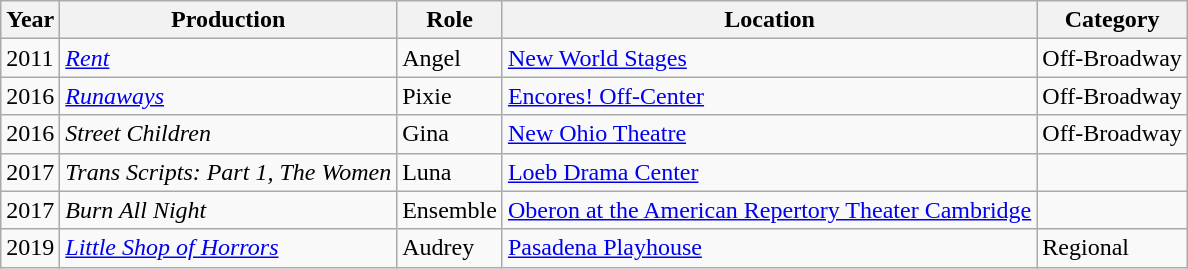<table class="wikitable">
<tr>
<th>Year</th>
<th>Production</th>
<th>Role</th>
<th>Location</th>
<th>Category</th>
</tr>
<tr>
<td>2011</td>
<td><em><a href='#'>Rent</a></em></td>
<td>Angel</td>
<td><a href='#'>New World Stages</a></td>
<td>Off-Broadway</td>
</tr>
<tr>
<td>2016</td>
<td><em><a href='#'>Runaways</a></em></td>
<td>Pixie</td>
<td><a href='#'>Encores! Off-Center</a></td>
<td>Off-Broadway</td>
</tr>
<tr>
<td>2016</td>
<td><em>Street Children</em></td>
<td>Gina</td>
<td><a href='#'>New Ohio Theatre</a></td>
<td>Off-Broadway</td>
</tr>
<tr>
<td>2017</td>
<td><em>Trans Scripts: Part 1, The Women</em></td>
<td>Luna</td>
<td><a href='#'>Loeb Drama Center</a></td>
<td></td>
</tr>
<tr>
<td>2017</td>
<td><em>Burn All Night</em></td>
<td>Ensemble</td>
<td><a href='#'>Oberon at the American Repertory Theater Cambridge</a></td>
<td></td>
</tr>
<tr>
<td>2019</td>
<td><em><a href='#'>Little Shop of Horrors</a></em></td>
<td>Audrey</td>
<td><a href='#'>Pasadena Playhouse</a></td>
<td>Regional</td>
</tr>
</table>
